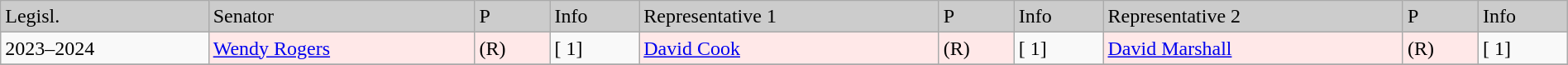<table class=wikitable width="100%" border="1">
<tr style="background-color:#cccccc;">
<td>Legisl.</td>
<td>Senator</td>
<td>P</td>
<td>Info</td>
<td>Representative 1</td>
<td>P</td>
<td>Info</td>
<td>Representative 2</td>
<td>P</td>
<td>Info</td>
</tr>
<tr>
<td>2023–2024</td>
<td style="background:#FFE8E8"><a href='#'>Wendy Rogers</a></td>
<td style="background:#FFE8E8">(R)</td>
<td>[ 1]</td>
<td style="background:#FFE8E8"><a href='#'>David Cook</a></td>
<td style="background:#FFE8E8">(R)</td>
<td>[ 1]</td>
<td style="background:#FFE8E8"><a href='#'>David Marshall</a></td>
<td style="background:#FFE8E8">(R)</td>
<td>[ 1]</td>
</tr>
<tr>
</tr>
</table>
